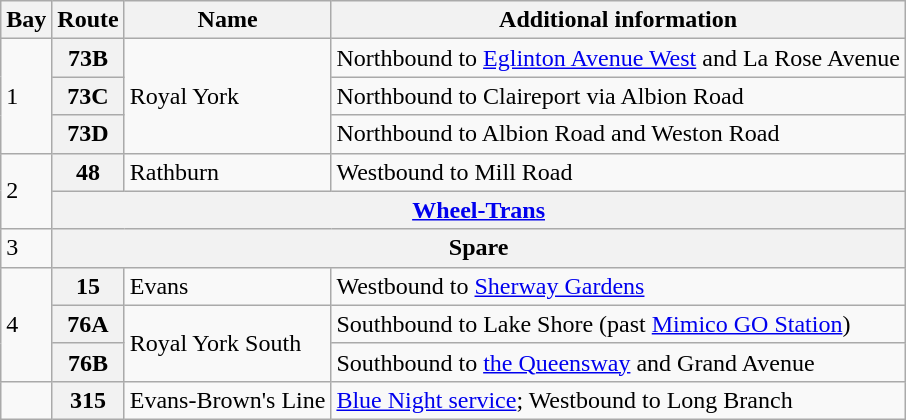<table class="wikitable">
<tr>
<th>Bay</th>
<th>Route</th>
<th>Name</th>
<th>Additional information</th>
</tr>
<tr>
<td rowspan="3">1</td>
<th>73B</th>
<td rowspan="3">Royal York</td>
<td>Northbound to <a href='#'>Eglinton Avenue West</a> and La Rose Avenue</td>
</tr>
<tr>
<th>73C</th>
<td>Northbound to Claireport via Albion Road</td>
</tr>
<tr>
<th>73D</th>
<td>Northbound to Albion Road and Weston Road<br></td>
</tr>
<tr>
<td rowspan="2">2</td>
<th>48</th>
<td>Rathburn</td>
<td>Westbound to Mill Road</td>
</tr>
<tr>
<th colspan="3"><a href='#'>Wheel-Trans</a></th>
</tr>
<tr>
<td>3</td>
<th colspan="4">Spare</th>
</tr>
<tr>
<td rowspan="3">4</td>
<th>15</th>
<td>Evans</td>
<td>Westbound to <a href='#'>Sherway Gardens</a></td>
</tr>
<tr>
<th>76A</th>
<td rowspan="2">Royal York South</td>
<td>Southbound to Lake Shore (past <a href='#'>Mimico GO Station</a>)</td>
</tr>
<tr>
<th>76B</th>
<td>Southbound to <a href='#'>the Queensway</a> and Grand Avenue</td>
</tr>
<tr>
<td></td>
<th>315</th>
<td>Evans-Brown's Line</td>
<td><a href='#'>Blue Night service</a>; Westbound to Long Branch</td>
</tr>
</table>
